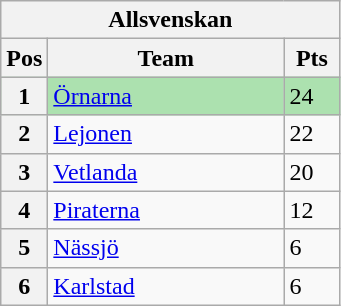<table class="wikitable">
<tr>
<th colspan="3">Allsvenskan</th>
</tr>
<tr>
<th width=20>Pos</th>
<th width=150>Team</th>
<th width=30>Pts</th>
</tr>
<tr style="background:#ACE1AF;">
<th>1</th>
<td><a href='#'>Örnarna</a></td>
<td>24</td>
</tr>
<tr>
<th>2</th>
<td><a href='#'>Lejonen</a></td>
<td>22</td>
</tr>
<tr>
<th>3</th>
<td><a href='#'>Vetlanda</a></td>
<td>20</td>
</tr>
<tr>
<th>4</th>
<td><a href='#'>Piraterna</a></td>
<td>12</td>
</tr>
<tr>
<th>5</th>
<td><a href='#'>Nässjö</a></td>
<td>6</td>
</tr>
<tr>
<th>6</th>
<td><a href='#'>Karlstad</a></td>
<td>6</td>
</tr>
</table>
